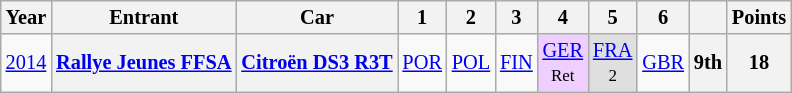<table class="wikitable" style="text-align:center; font-size:85%">
<tr>
<th>Year</th>
<th>Entrant</th>
<th>Car</th>
<th>1</th>
<th>2</th>
<th>3</th>
<th>4</th>
<th>5</th>
<th>6</th>
<th></th>
<th>Points</th>
</tr>
<tr>
<td><a href='#'>2014</a></td>
<th nowrap><a href='#'>Rallye Jeunes FFSA</a></th>
<th nowrap><a href='#'>Citroën DS3 R3T</a></th>
<td><a href='#'>POR</a></td>
<td><a href='#'>POL</a></td>
<td><a href='#'>FIN</a></td>
<td style="background:#EFCFFF;"><a href='#'>GER</a><br><small>Ret</small></td>
<td style="background:#DFDFDF;"><a href='#'>FRA</a><br><small>2</small></td>
<td><a href='#'>GBR</a></td>
<th>9th</th>
<th>18</th>
</tr>
</table>
